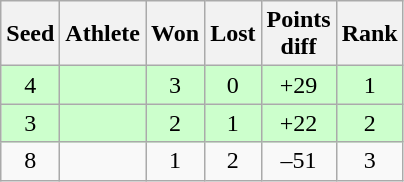<table class="wikitable">
<tr>
<th>Seed</th>
<th>Athlete</th>
<th>Won</th>
<th>Lost</th>
<th>Points<br>diff</th>
<th>Rank</th>
</tr>
<tr bgcolor="#ccffcc">
<td align="center">4</td>
<td><strong></td>
<td align="center">3</td>
<td align="center">0</td>
<td align="center">+29</td>
<td align="center">1</td>
</tr>
<tr bgcolor="#ccffcc">
<td align="center">3</td>
<td></strong></td>
<td align="center">2</td>
<td align="center">1</td>
<td align="center">+22</td>
<td align="center">2</td>
</tr>
<tr>
<td align="center">8</td>
<td></td>
<td align="center">1</td>
<td align="center">2</td>
<td align="center">–51</td>
<td align="center">3</td>
</tr>
</table>
